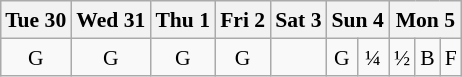<table class="wikitable" style="margin:0.5em auto; font-size:90%; line-height:1.25em;">
<tr>
<th>Tue 30</th>
<th>Wed 31</th>
<th>Thu 1</th>
<th>Fri 2</th>
<th>Sat 3</th>
<th colspan="2">Sun 4</th>
<th colspan="3">Mon 5</th>
</tr>
<tr align="center">
<td class="team-group">G</td>
<td class="team-group">G</td>
<td class="team-group">G</td>
<td class="team-group">G</td>
<td></td>
<td class="team-group">G</td>
<td class="team-qf">¼</td>
<td class="team-sf">½</td>
<td class="team-bronze">B</td>
<td class="team-final">F</td>
</tr>
</table>
